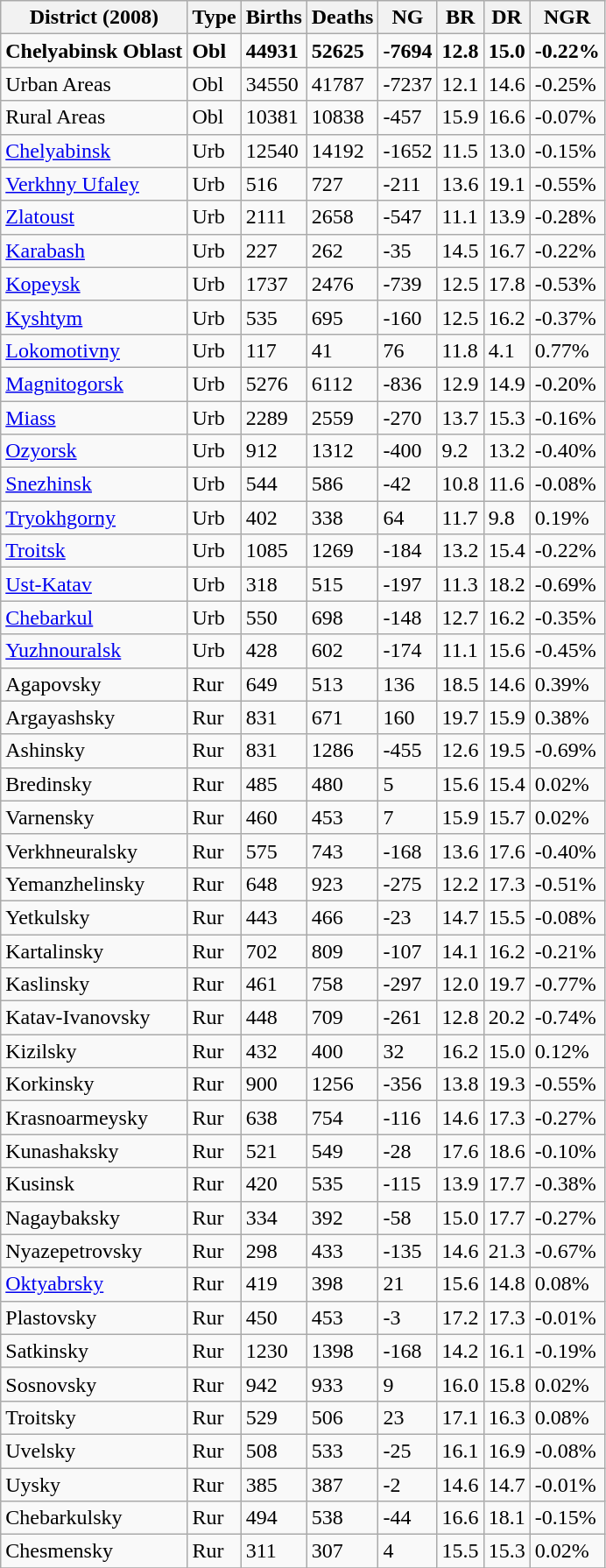<table class="wikitable sortable mw-collapsible mw-collapsed">
<tr>
<th><strong>District (2008)</strong></th>
<th><strong>Type</strong></th>
<th><strong>Births</strong></th>
<th><strong>Deaths</strong></th>
<th><strong>NG</strong></th>
<th><strong>BR</strong></th>
<th><strong>DR</strong></th>
<th><strong>NGR</strong></th>
</tr>
<tr --->
<td><strong>Chelyabinsk Oblast</strong></td>
<td><strong>Obl</strong></td>
<td><strong>44931</strong></td>
<td><strong>52625</strong></td>
<td><strong>-7694</strong></td>
<td><strong>12.8</strong></td>
<td><strong>15.0</strong></td>
<td><strong>-0.22%</strong></td>
</tr>
<tr --->
<td>Urban Areas</td>
<td>Obl</td>
<td>34550</td>
<td>41787</td>
<td>-7237</td>
<td>12.1</td>
<td>14.6</td>
<td>-0.25%</td>
</tr>
<tr --->
<td>Rural Areas</td>
<td>Obl</td>
<td>10381</td>
<td>10838</td>
<td>-457</td>
<td>15.9</td>
<td>16.6</td>
<td>-0.07%</td>
</tr>
<tr --->
<td><a href='#'>Chelyabinsk</a></td>
<td>Urb</td>
<td>12540</td>
<td>14192</td>
<td>-1652</td>
<td>11.5</td>
<td>13.0</td>
<td>-0.15%</td>
</tr>
<tr --->
<td><a href='#'>Verkhny Ufaley</a></td>
<td>Urb</td>
<td>516</td>
<td>727</td>
<td>-211</td>
<td>13.6</td>
<td>19.1</td>
<td>-0.55%</td>
</tr>
<tr --->
<td><a href='#'>Zlatoust</a></td>
<td>Urb</td>
<td>2111</td>
<td>2658</td>
<td>-547</td>
<td>11.1</td>
<td>13.9</td>
<td>-0.28%</td>
</tr>
<tr --->
<td><a href='#'>Karabash</a></td>
<td>Urb</td>
<td>227</td>
<td>262</td>
<td>-35</td>
<td>14.5</td>
<td>16.7</td>
<td>-0.22%</td>
</tr>
<tr --->
<td><a href='#'>Kopeysk</a></td>
<td>Urb</td>
<td>1737</td>
<td>2476</td>
<td>-739</td>
<td>12.5</td>
<td>17.8</td>
<td>-0.53%</td>
</tr>
<tr --->
<td><a href='#'>Kyshtym</a></td>
<td>Urb</td>
<td>535</td>
<td>695</td>
<td>-160</td>
<td>12.5</td>
<td>16.2</td>
<td>-0.37%</td>
</tr>
<tr --->
<td><a href='#'>Lokomotivny</a></td>
<td>Urb</td>
<td>117</td>
<td>41</td>
<td>76</td>
<td>11.8</td>
<td>4.1</td>
<td>0.77%</td>
</tr>
<tr --->
<td><a href='#'>Magnitogorsk</a></td>
<td>Urb</td>
<td>5276</td>
<td>6112</td>
<td>-836</td>
<td>12.9</td>
<td>14.9</td>
<td>-0.20%</td>
</tr>
<tr --->
<td><a href='#'>Miass</a></td>
<td>Urb</td>
<td>2289</td>
<td>2559</td>
<td>-270</td>
<td>13.7</td>
<td>15.3</td>
<td>-0.16%</td>
</tr>
<tr --->
<td><a href='#'>Ozyorsk</a></td>
<td>Urb</td>
<td>912</td>
<td>1312</td>
<td>-400</td>
<td>9.2</td>
<td>13.2</td>
<td>-0.40%</td>
</tr>
<tr --->
<td><a href='#'>Snezhinsk</a></td>
<td>Urb</td>
<td>544</td>
<td>586</td>
<td>-42</td>
<td>10.8</td>
<td>11.6</td>
<td>-0.08%</td>
</tr>
<tr --->
<td><a href='#'>Tryokhgorny</a></td>
<td>Urb</td>
<td>402</td>
<td>338</td>
<td>64</td>
<td>11.7</td>
<td>9.8</td>
<td>0.19%</td>
</tr>
<tr --->
<td><a href='#'>Troitsk</a></td>
<td>Urb</td>
<td>1085</td>
<td>1269</td>
<td>-184</td>
<td>13.2</td>
<td>15.4</td>
<td>-0.22%</td>
</tr>
<tr --->
<td><a href='#'>Ust-Katav</a></td>
<td>Urb</td>
<td>318</td>
<td>515</td>
<td>-197</td>
<td>11.3</td>
<td>18.2</td>
<td>-0.69%</td>
</tr>
<tr --->
<td><a href='#'>Chebarkul</a></td>
<td>Urb</td>
<td>550</td>
<td>698</td>
<td>-148</td>
<td>12.7</td>
<td>16.2</td>
<td>-0.35%</td>
</tr>
<tr --->
<td><a href='#'>Yuzhnouralsk</a></td>
<td>Urb</td>
<td>428</td>
<td>602</td>
<td>-174</td>
<td>11.1</td>
<td>15.6</td>
<td>-0.45%</td>
</tr>
<tr --->
<td>Agapovsky</td>
<td>Rur</td>
<td>649</td>
<td>513</td>
<td>136</td>
<td>18.5</td>
<td>14.6</td>
<td>0.39%</td>
</tr>
<tr --->
<td>Argayashsky</td>
<td>Rur</td>
<td>831</td>
<td>671</td>
<td>160</td>
<td>19.7</td>
<td>15.9</td>
<td>0.38%</td>
</tr>
<tr --->
<td>Ashinsky</td>
<td>Rur</td>
<td>831</td>
<td>1286</td>
<td>-455</td>
<td>12.6</td>
<td>19.5</td>
<td>-0.69%</td>
</tr>
<tr --->
<td>Bredinsky</td>
<td>Rur</td>
<td>485</td>
<td>480</td>
<td>5</td>
<td>15.6</td>
<td>15.4</td>
<td>0.02%</td>
</tr>
<tr --->
<td>Varnensky</td>
<td>Rur</td>
<td>460</td>
<td>453</td>
<td>7</td>
<td>15.9</td>
<td>15.7</td>
<td>0.02%</td>
</tr>
<tr --->
<td>Verkhneuralsky</td>
<td>Rur</td>
<td>575</td>
<td>743</td>
<td>-168</td>
<td>13.6</td>
<td>17.6</td>
<td>-0.40%</td>
</tr>
<tr --->
<td>Yemanzhelinsky</td>
<td>Rur</td>
<td>648</td>
<td>923</td>
<td>-275</td>
<td>12.2</td>
<td>17.3</td>
<td>-0.51%</td>
</tr>
<tr --->
<td>Yetkulsky</td>
<td>Rur</td>
<td>443</td>
<td>466</td>
<td>-23</td>
<td>14.7</td>
<td>15.5</td>
<td>-0.08%</td>
</tr>
<tr --->
<td>Kartalinsky</td>
<td>Rur</td>
<td>702</td>
<td>809</td>
<td>-107</td>
<td>14.1</td>
<td>16.2</td>
<td>-0.21%</td>
</tr>
<tr --->
<td>Kaslinsky</td>
<td>Rur</td>
<td>461</td>
<td>758</td>
<td>-297</td>
<td>12.0</td>
<td>19.7</td>
<td>-0.77%</td>
</tr>
<tr --->
<td>Katav-Ivanovsky</td>
<td>Rur</td>
<td>448</td>
<td>709</td>
<td>-261</td>
<td>12.8</td>
<td>20.2</td>
<td>-0.74%</td>
</tr>
<tr --->
<td>Kizilsky</td>
<td>Rur</td>
<td>432</td>
<td>400</td>
<td>32</td>
<td>16.2</td>
<td>15.0</td>
<td>0.12%</td>
</tr>
<tr --->
<td>Korkinsky</td>
<td>Rur</td>
<td>900</td>
<td>1256</td>
<td>-356</td>
<td>13.8</td>
<td>19.3</td>
<td>-0.55%</td>
</tr>
<tr --->
<td>Krasnoarmeysky</td>
<td>Rur</td>
<td>638</td>
<td>754</td>
<td>-116</td>
<td>14.6</td>
<td>17.3</td>
<td>-0.27%</td>
</tr>
<tr --->
<td>Kunashaksky</td>
<td>Rur</td>
<td>521</td>
<td>549</td>
<td>-28</td>
<td>17.6</td>
<td>18.6</td>
<td>-0.10%</td>
</tr>
<tr --->
<td>Kusinsk</td>
<td>Rur</td>
<td>420</td>
<td>535</td>
<td>-115</td>
<td>13.9</td>
<td>17.7</td>
<td>-0.38%</td>
</tr>
<tr --->
<td>Nagaybaksky</td>
<td>Rur</td>
<td>334</td>
<td>392</td>
<td>-58</td>
<td>15.0</td>
<td>17.7</td>
<td>-0.27%</td>
</tr>
<tr --->
<td>Nyazepetrovsky</td>
<td>Rur</td>
<td>298</td>
<td>433</td>
<td>-135</td>
<td>14.6</td>
<td>21.3</td>
<td>-0.67%</td>
</tr>
<tr --->
<td><a href='#'>Oktyabrsky</a></td>
<td>Rur</td>
<td>419</td>
<td>398</td>
<td>21</td>
<td>15.6</td>
<td>14.8</td>
<td>0.08%</td>
</tr>
<tr --->
<td>Plastovsky</td>
<td>Rur</td>
<td>450</td>
<td>453</td>
<td>-3</td>
<td>17.2</td>
<td>17.3</td>
<td>-0.01%</td>
</tr>
<tr --->
<td>Satkinsky</td>
<td>Rur</td>
<td>1230</td>
<td>1398</td>
<td>-168</td>
<td>14.2</td>
<td>16.1</td>
<td>-0.19%</td>
</tr>
<tr --->
<td>Sosnovsky</td>
<td>Rur</td>
<td>942</td>
<td>933</td>
<td>9</td>
<td>16.0</td>
<td>15.8</td>
<td>0.02%</td>
</tr>
<tr --->
<td>Troitsky</td>
<td>Rur</td>
<td>529</td>
<td>506</td>
<td>23</td>
<td>17.1</td>
<td>16.3</td>
<td>0.08%</td>
</tr>
<tr --->
<td>Uvelsky</td>
<td>Rur</td>
<td>508</td>
<td>533</td>
<td>-25</td>
<td>16.1</td>
<td>16.9</td>
<td>-0.08%</td>
</tr>
<tr --->
<td>Uysky</td>
<td>Rur</td>
<td>385</td>
<td>387</td>
<td>-2</td>
<td>14.6</td>
<td>14.7</td>
<td>-0.01%</td>
</tr>
<tr --->
<td>Chebarkulsky</td>
<td>Rur</td>
<td>494</td>
<td>538</td>
<td>-44</td>
<td>16.6</td>
<td>18.1</td>
<td>-0.15%</td>
</tr>
<tr --->
<td>Chesmensky</td>
<td>Rur</td>
<td>311</td>
<td>307</td>
<td>4</td>
<td>15.5</td>
<td>15.3</td>
<td>0.02%</td>
</tr>
<tr --->
</tr>
</table>
